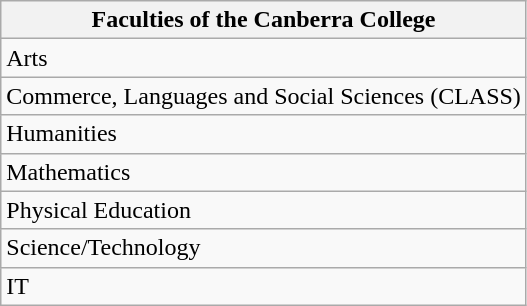<table class="wikitable">
<tr>
<th>Faculties of the Canberra College</th>
</tr>
<tr>
<td>Arts</td>
</tr>
<tr>
<td>Commerce, Languages and Social Sciences (CLASS)</td>
</tr>
<tr>
<td>Humanities</td>
</tr>
<tr>
<td>Mathematics</td>
</tr>
<tr>
<td>Physical Education</td>
</tr>
<tr>
<td>Science/Technology</td>
</tr>
<tr>
<td>IT</td>
</tr>
</table>
